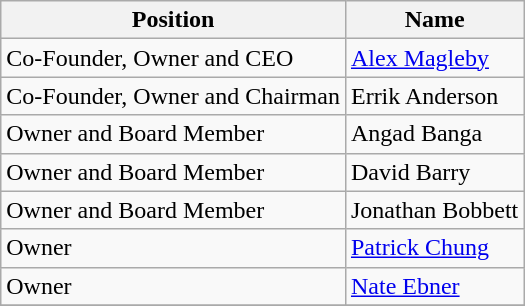<table class="wikitable">
<tr>
<th>Position</th>
<th>Name</th>
</tr>
<tr>
<td>Co-Founder, Owner and CEO</td>
<td><a href='#'>Alex Magleby</a></td>
</tr>
<tr>
<td>Co-Founder, Owner and Chairman</td>
<td>Errik Anderson</td>
</tr>
<tr>
<td>Owner and Board Member</td>
<td>Angad Banga</td>
</tr>
<tr>
<td>Owner and Board Member</td>
<td>David Barry</td>
</tr>
<tr>
<td>Owner and Board Member</td>
<td>Jonathan Bobbett</td>
</tr>
<tr>
<td>Owner</td>
<td><a href='#'>Patrick Chung</a></td>
</tr>
<tr>
<td>Owner</td>
<td><a href='#'>Nate Ebner</a></td>
</tr>
<tr>
</tr>
</table>
